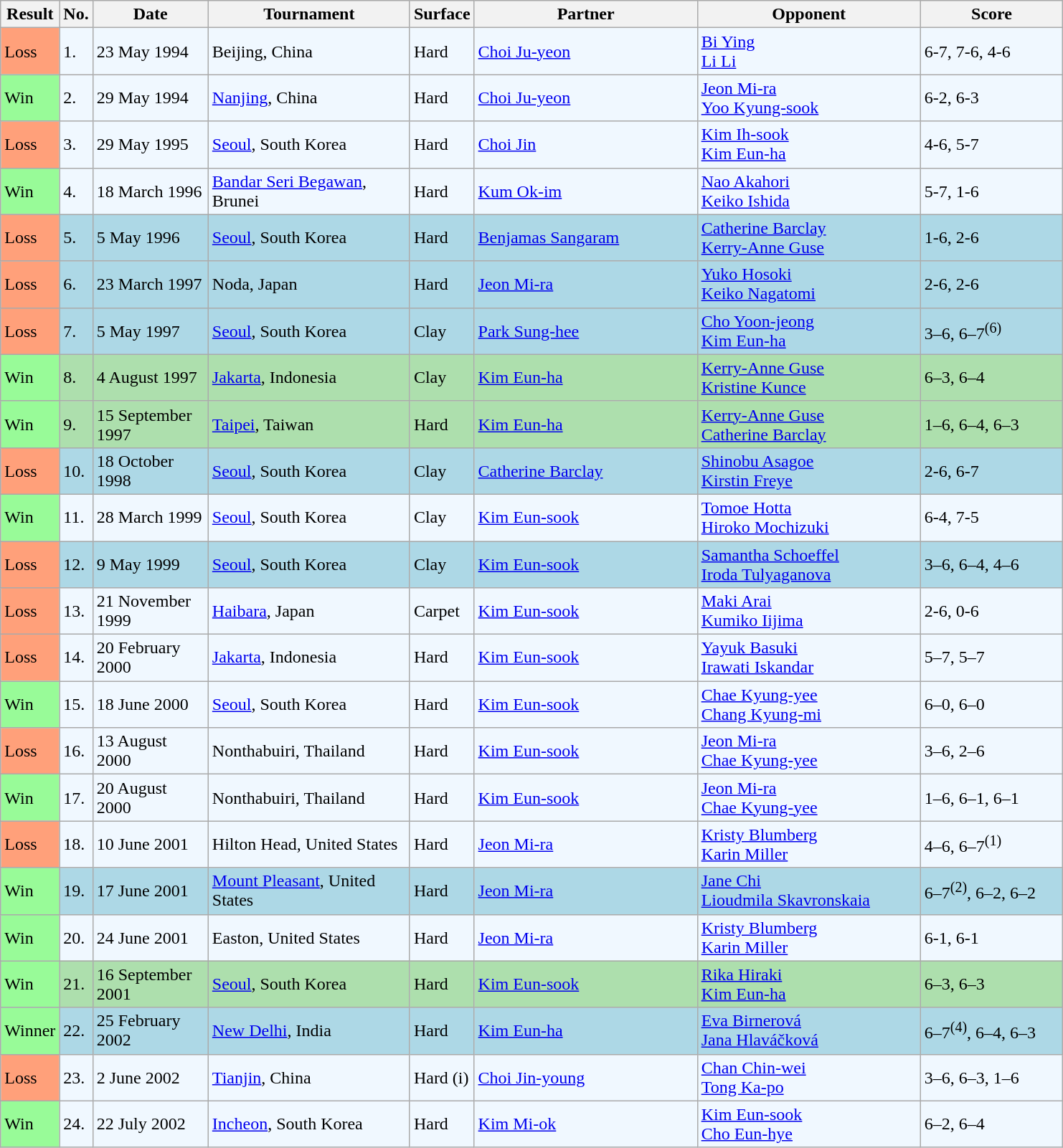<table class="sortable wikitable">
<tr>
<th>Result</th>
<th>No.</th>
<th width=100>Date</th>
<th width=180>Tournament</th>
<th>Surface</th>
<th width=200>Partner</th>
<th width=200>Opponent</th>
<th width=125>Score</th>
</tr>
<tr style="background:#f0f8ff;">
<td style="background:#ffa07a;">Loss</td>
<td>1.</td>
<td>23 May 1994</td>
<td>Beijing, China</td>
<td>Hard</td>
<td> <a href='#'>Choi Ju-yeon</a></td>
<td> <a href='#'>Bi Ying</a> <br>  <a href='#'>Li Li</a></td>
<td>6-7, 7-6, 4-6</td>
</tr>
<tr bgcolor="#f0f8ff">
<td style="background:#98fb98;">Win</td>
<td>2.</td>
<td>29 May 1994</td>
<td><a href='#'>Nanjing</a>, China</td>
<td>Hard</td>
<td> <a href='#'>Choi Ju-yeon</a></td>
<td> <a href='#'>Jeon Mi-ra</a><br> <a href='#'>Yoo Kyung-sook</a></td>
<td>6-2, 6-3</td>
</tr>
<tr bgcolor="#f0f8ff">
<td style="background:#ffa07a;">Loss</td>
<td>3.</td>
<td>29 May 1995</td>
<td><a href='#'>Seoul</a>, South Korea</td>
<td>Hard</td>
<td> <a href='#'>Choi Jin</a></td>
<td> <a href='#'>Kim Ih-sook</a><br> <a href='#'>Kim Eun-ha</a></td>
<td>4-6, 5-7</td>
</tr>
<tr bgcolor=f0f8ff>
<td style="background:#98fb98;">Win</td>
<td>4.</td>
<td>18 March 1996</td>
<td><a href='#'>Bandar Seri Begawan</a>, Brunei</td>
<td>Hard</td>
<td> <a href='#'>Kum Ok-im</a></td>
<td> <a href='#'>Nao Akahori</a><br> <a href='#'>Keiko Ishida</a></td>
<td>5-7, 1-6</td>
</tr>
<tr style="background:lightblue;">
<td style="background:#ffa07a;">Loss</td>
<td>5.</td>
<td>5 May 1996</td>
<td><a href='#'>Seoul</a>, South Korea</td>
<td>Hard</td>
<td> <a href='#'>Benjamas Sangaram</a></td>
<td> <a href='#'>Catherine Barclay</a> <br>  <a href='#'>Kerry-Anne Guse</a></td>
<td>1-6, 2-6</td>
</tr>
<tr style="background:lightblue;">
<td style="background:#ffa07a;">Loss</td>
<td>6.</td>
<td>23 March 1997</td>
<td>Noda, Japan</td>
<td>Hard</td>
<td> <a href='#'>Jeon Mi-ra</a></td>
<td> <a href='#'>Yuko Hosoki</a><br> <a href='#'>Keiko Nagatomi</a></td>
<td>2-6, 2-6</td>
</tr>
<tr style="background:lightblue;">
<td style="background:#ffa07a;">Loss</td>
<td>7.</td>
<td>5 May 1997</td>
<td><a href='#'>Seoul</a>, South Korea</td>
<td>Clay</td>
<td> <a href='#'>Park Sung-hee</a></td>
<td> <a href='#'>Cho Yoon-jeong</a><br> <a href='#'>Kim Eun-ha</a></td>
<td>3–6, 6–7<sup>(6)</sup></td>
</tr>
<tr style="background:#addfad;">
<td style="background:#98fb98;">Win</td>
<td>8.</td>
<td>4 August 1997</td>
<td><a href='#'>Jakarta</a>, Indonesia</td>
<td>Clay</td>
<td> <a href='#'>Kim Eun-ha</a></td>
<td> <a href='#'>Kerry-Anne Guse</a><br> <a href='#'>Kristine Kunce</a></td>
<td>6–3, 6–4</td>
</tr>
<tr style="background:#addfad;">
<td style="background:#98fb98;">Win</td>
<td>9.</td>
<td>15 September 1997</td>
<td><a href='#'>Taipei</a>, Taiwan</td>
<td>Hard</td>
<td> <a href='#'>Kim Eun-ha</a></td>
<td> <a href='#'>Kerry-Anne Guse</a><br> <a href='#'>Catherine Barclay</a></td>
<td>1–6, 6–4, 6–3</td>
</tr>
<tr style="background:lightblue;">
<td style="background:#ffa07a;">Loss</td>
<td>10.</td>
<td>18 October 1998</td>
<td><a href='#'>Seoul</a>, South Korea</td>
<td>Clay</td>
<td> <a href='#'>Catherine Barclay</a></td>
<td> <a href='#'>Shinobu Asagoe</a><br> <a href='#'>Kirstin Freye</a></td>
<td>2-6, 6-7</td>
</tr>
<tr bgcolor="#f0f8ff">
<td style="background:#98fb98;">Win</td>
<td>11.</td>
<td>28 March 1999</td>
<td><a href='#'>Seoul</a>, South Korea</td>
<td>Clay</td>
<td> <a href='#'>Kim Eun-sook</a></td>
<td> <a href='#'>Tomoe Hotta</a><br> <a href='#'>Hiroko Mochizuki</a></td>
<td>6-4, 7-5</td>
</tr>
<tr style="background:lightblue;">
<td style="background:#ffa07a;">Loss</td>
<td>12.</td>
<td>9 May 1999</td>
<td><a href='#'>Seoul</a>, South Korea</td>
<td>Clay</td>
<td> <a href='#'>Kim Eun-sook</a></td>
<td> <a href='#'>Samantha Schoeffel</a> <br>  <a href='#'>Iroda Tulyaganova</a></td>
<td>3–6, 6–4, 4–6</td>
</tr>
<tr style="background:#f0f8ff;">
<td style="background:#ffa07a;">Loss</td>
<td>13.</td>
<td>21 November 1999</td>
<td><a href='#'>Haibara</a>, Japan</td>
<td>Carpet</td>
<td> <a href='#'>Kim Eun-sook</a></td>
<td> <a href='#'>Maki Arai</a><br> <a href='#'>Kumiko Iijima</a></td>
<td>2-6, 0-6</td>
</tr>
<tr style="background:#f0f8ff;">
<td style="background:#ffa07a;">Loss</td>
<td>14.</td>
<td>20 February 2000</td>
<td><a href='#'>Jakarta</a>, Indonesia</td>
<td>Hard</td>
<td> <a href='#'>Kim Eun-sook</a></td>
<td> <a href='#'>Yayuk Basuki</a> <br>  <a href='#'>Irawati Iskandar</a></td>
<td>5–7, 5–7</td>
</tr>
<tr bgcolor="#f0f8ff">
<td style="background:#98fb98;">Win</td>
<td>15.</td>
<td>18 June 2000</td>
<td><a href='#'>Seoul</a>, South Korea</td>
<td>Hard</td>
<td> <a href='#'>Kim Eun-sook</a></td>
<td> <a href='#'>Chae Kyung-yee</a> <br>  <a href='#'>Chang Kyung-mi</a></td>
<td>6–0, 6–0</td>
</tr>
<tr bgcolor="#f0f8ff">
<td style="background:#ffa07a;">Loss</td>
<td>16.</td>
<td>13 August 2000</td>
<td>Nonthabuiri, Thailand</td>
<td>Hard</td>
<td> <a href='#'>Kim Eun-sook</a></td>
<td> <a href='#'>Jeon Mi-ra</a> <br>  <a href='#'>Chae Kyung-yee</a></td>
<td>3–6, 2–6</td>
</tr>
<tr bgcolor="#f0f8ff">
<td style="background:#98fb98;">Win</td>
<td>17.</td>
<td>20 August 2000</td>
<td>Nonthabuiri, Thailand</td>
<td>Hard</td>
<td> <a href='#'>Kim Eun-sook</a></td>
<td> <a href='#'>Jeon Mi-ra</a> <br>  <a href='#'>Chae Kyung-yee</a></td>
<td>1–6, 6–1, 6–1</td>
</tr>
<tr bgcolor="#f0f8ff">
<td style="background:#ffa07a;">Loss</td>
<td>18.</td>
<td>10 June 2001</td>
<td>Hilton Head, United States</td>
<td>Hard</td>
<td> <a href='#'>Jeon Mi-ra</a></td>
<td> <a href='#'>Kristy Blumberg</a> <br>  <a href='#'>Karin Miller</a></td>
<td>4–6, 6–7<sup>(1)</sup></td>
</tr>
<tr style="background:lightblue;">
<td style="background:#98fb98;">Win</td>
<td>19.</td>
<td>17 June 2001</td>
<td><a href='#'>Mount Pleasant</a>, United States</td>
<td>Hard</td>
<td> <a href='#'>Jeon Mi-ra</a></td>
<td> <a href='#'>Jane Chi</a> <br>  <a href='#'>Lioudmila Skavronskaia</a></td>
<td>6–7<sup>(2)</sup>, 6–2, 6–2</td>
</tr>
<tr bgcolor="#f0f8ff">
<td style="background:#98fb98;">Win</td>
<td>20.</td>
<td>24 June 2001</td>
<td>Easton, United States</td>
<td>Hard</td>
<td> <a href='#'>Jeon Mi-ra</a></td>
<td> <a href='#'>Kristy Blumberg</a> <br>  <a href='#'>Karin Miller</a></td>
<td>6-1, 6-1</td>
</tr>
<tr style="background:#addfad;">
<td style="background:#98fb98;">Win</td>
<td>21.</td>
<td>16 September 2001</td>
<td><a href='#'>Seoul</a>, South Korea</td>
<td>Hard</td>
<td> <a href='#'>Kim Eun-sook</a></td>
<td> <a href='#'>Rika Hiraki</a> <br>  <a href='#'>Kim Eun-ha</a></td>
<td>6–3, 6–3</td>
</tr>
<tr style="background:lightblue;">
<td style="background:#98fb98;">Winner</td>
<td>22.</td>
<td>25 February 2002</td>
<td><a href='#'>New Delhi</a>, India</td>
<td>Hard</td>
<td> <a href='#'>Kim Eun-ha</a></td>
<td> <a href='#'>Eva Birnerová</a> <br>  <a href='#'>Jana Hlaváčková</a></td>
<td>6–7<sup>(4)</sup>, 6–4, 6–3</td>
</tr>
<tr style="background:#f0f8ff;">
<td style="background:#ffa07a;">Loss</td>
<td>23.</td>
<td>2 June 2002</td>
<td><a href='#'>Tianjin</a>, China</td>
<td>Hard (i)</td>
<td> <a href='#'>Choi Jin-young</a></td>
<td> <a href='#'>Chan Chin-wei</a> <br>  <a href='#'>Tong Ka-po</a></td>
<td>3–6, 6–3, 1–6</td>
</tr>
<tr bgcolor="#f0f8ff">
<td style="background:#98fb98;">Win</td>
<td>24.</td>
<td>22 July 2002</td>
<td><a href='#'>Incheon</a>, South Korea</td>
<td>Hard</td>
<td> <a href='#'>Kim Mi-ok</a></td>
<td> <a href='#'>Kim Eun-sook</a> <br>  <a href='#'>Cho Eun-hye</a></td>
<td>6–2, 6–4</td>
</tr>
</table>
